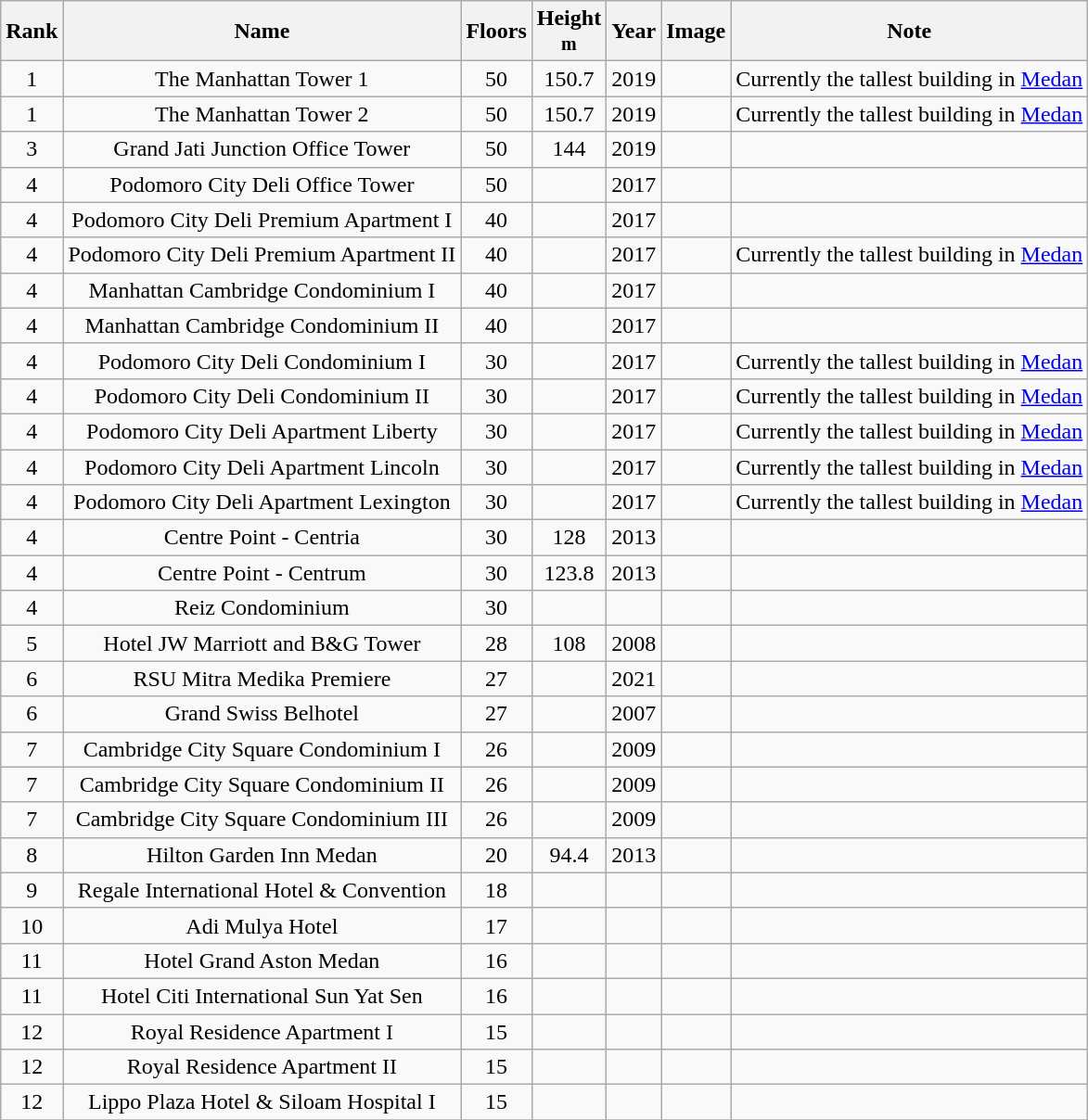<table class="wikitable sortable" style="text-align: center">
<tr>
<th>Rank</th>
<th>Name</th>
<th>Floors</th>
<th>Height<br><small>m</small></th>
<th>Year</th>
<th>Image</th>
<th>Note</th>
</tr>
<tr>
<td>1</td>
<td>The Manhattan Tower 1</td>
<td>50</td>
<td>150.7</td>
<td>2019</td>
<td></td>
<td>Currently the tallest building in <a href='#'>Medan</a></td>
</tr>
<tr>
<td>1</td>
<td>The Manhattan Tower 2</td>
<td>50</td>
<td>150.7</td>
<td>2019</td>
<td></td>
<td>Currently the tallest building in <a href='#'>Medan</a></td>
</tr>
<tr>
<td>3</td>
<td>Grand Jati Junction Office Tower</td>
<td>50</td>
<td>144</td>
<td>2019</td>
<td></td>
<td></td>
</tr>
<tr>
<td>4</td>
<td>Podomoro City Deli Office Tower</td>
<td>50</td>
<td></td>
<td>2017</td>
<td></td>
<td></td>
</tr>
<tr>
<td>4</td>
<td>Podomoro City Deli Premium Apartment I</td>
<td>40</td>
<td></td>
<td>2017</td>
<td></td>
<td></td>
</tr>
<tr>
<td>4</td>
<td>Podomoro City Deli Premium Apartment II</td>
<td>40</td>
<td></td>
<td>2017</td>
<td></td>
<td>Currently the tallest building in <a href='#'>Medan</a></td>
</tr>
<tr>
<td>4</td>
<td>Manhattan Cambridge Condominium I</td>
<td>40</td>
<td></td>
<td>2017</td>
<td></td>
<td></td>
</tr>
<tr>
<td>4</td>
<td>Manhattan Cambridge Condominium II</td>
<td>40</td>
<td></td>
<td>2017</td>
<td></td>
<td></td>
</tr>
<tr>
<td>4</td>
<td>Podomoro City Deli Condominium I</td>
<td>30</td>
<td></td>
<td>2017</td>
<td></td>
<td>Currently the tallest building in <a href='#'>Medan</a></td>
</tr>
<tr>
<td>4</td>
<td>Podomoro City Deli Condominium II</td>
<td>30</td>
<td></td>
<td>2017</td>
<td></td>
<td>Currently the tallest building in <a href='#'>Medan</a></td>
</tr>
<tr>
<td>4</td>
<td>Podomoro City Deli Apartment Liberty</td>
<td>30</td>
<td></td>
<td>2017</td>
<td></td>
<td>Currently the tallest building in <a href='#'>Medan</a></td>
</tr>
<tr>
<td>4</td>
<td>Podomoro City Deli Apartment Lincoln</td>
<td>30</td>
<td></td>
<td>2017</td>
<td></td>
<td>Currently the tallest building in <a href='#'>Medan</a></td>
</tr>
<tr>
<td>4</td>
<td>Podomoro City Deli Apartment Lexington</td>
<td>30</td>
<td></td>
<td>2017</td>
<td></td>
<td>Currently the tallest building in <a href='#'>Medan</a></td>
</tr>
<tr>
<td>4</td>
<td>Centre Point - Centria</td>
<td>30</td>
<td>128</td>
<td>2013</td>
<td></td>
<td></td>
</tr>
<tr>
<td>4</td>
<td>Centre Point - Centrum</td>
<td>30</td>
<td>123.8</td>
<td>2013</td>
<td></td>
<td></td>
</tr>
<tr>
<td>4</td>
<td>Reiz Condominium</td>
<td>30</td>
<td></td>
<td></td>
<td></td>
</tr>
<tr>
<td>5</td>
<td>Hotel JW Marriott and B&G Tower</td>
<td>28</td>
<td>108</td>
<td>2008</td>
<td></td>
<td></td>
</tr>
<tr>
<td>6</td>
<td>RSU Mitra Medika Premiere</td>
<td>27</td>
<td></td>
<td>2021</td>
<td></td>
<td></td>
</tr>
<tr>
<td>6</td>
<td>Grand Swiss Belhotel</td>
<td>27</td>
<td></td>
<td>2007</td>
<td></td>
<td></td>
</tr>
<tr>
<td>7</td>
<td>Cambridge City Square Condominium I</td>
<td>26</td>
<td></td>
<td>2009</td>
<td></td>
<td></td>
</tr>
<tr>
<td>7</td>
<td>Cambridge City Square Condominium II</td>
<td>26</td>
<td></td>
<td>2009</td>
<td></td>
<td></td>
</tr>
<tr>
<td>7</td>
<td>Cambridge City Square Condominium III</td>
<td>26</td>
<td></td>
<td>2009</td>
<td></td>
<td></td>
</tr>
<tr>
<td>8</td>
<td>Hilton Garden Inn Medan</td>
<td>20</td>
<td>94.4</td>
<td>2013</td>
<td></td>
<td></td>
</tr>
<tr>
<td>9</td>
<td>Regale International Hotel & Convention</td>
<td>18</td>
<td></td>
<td></td>
<td></td>
<td></td>
</tr>
<tr>
<td>10</td>
<td>Adi Mulya Hotel</td>
<td>17</td>
<td></td>
<td></td>
<td></td>
<td></td>
</tr>
<tr>
<td>11</td>
<td>Hotel Grand Aston Medan</td>
<td>16</td>
<td></td>
<td></td>
<td></td>
<td></td>
</tr>
<tr>
<td>11</td>
<td>Hotel Citi International Sun Yat Sen</td>
<td>16</td>
<td></td>
<td></td>
<td></td>
<td></td>
</tr>
<tr>
<td>12</td>
<td>Royal Residence Apartment I</td>
<td>15</td>
<td></td>
<td></td>
<td></td>
<td></td>
</tr>
<tr>
<td>12</td>
<td>Royal Residence Apartment II</td>
<td>15</td>
<td></td>
<td></td>
<td></td>
<td></td>
</tr>
<tr>
<td>12</td>
<td>Lippo Plaza Hotel & Siloam Hospital I</td>
<td>15</td>
<td></td>
<td></td>
<td></td>
<td></td>
</tr>
<tr>
</tr>
</table>
